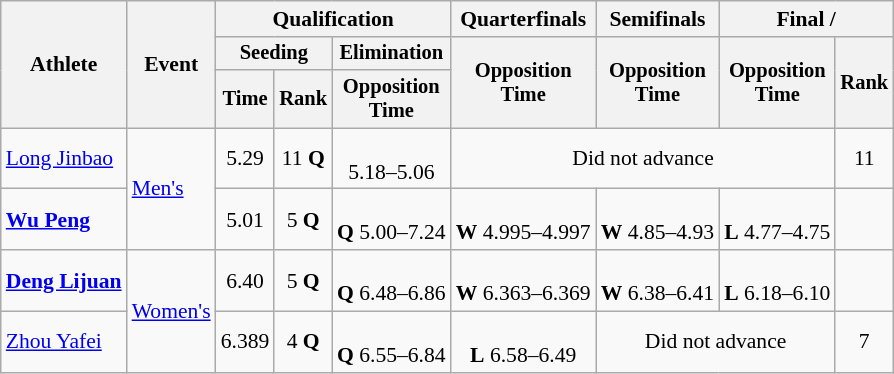<table class=wikitable style=font-size:90%;text-align:center>
<tr>
<th rowspan=3>Athlete</th>
<th rowspan=3>Event</th>
<th colspan="3">Qualification</th>
<th>Quarterfinals</th>
<th>Semifinals</th>
<th colspan="2">Final / </th>
</tr>
<tr style="font-size:95%">
<th colspan="2">Seeding</th>
<th>Elimination</th>
<th rowspan=2>Opposition<br>Time</th>
<th rowspan=2>Opposition<br>Time</th>
<th rowspan=2>Opposition<br>Time</th>
<th rowspan=2>Rank</th>
</tr>
<tr style="font-size:95%">
<th>Time</th>
<th>Rank</th>
<th>Opposition<br>Time</th>
</tr>
<tr>
<td align=left><a href='#'>Long Jinbao</a></td>
<td align=left rowspan=2><a href='#'>Men's</a></td>
<td>5.29</td>
<td>11 <strong>Q</strong></td>
<td><br>5.18–5.06</td>
<td colspan=3>Did not advance</td>
<td>11</td>
</tr>
<tr>
<td align=left><strong><a href='#'>Wu Peng</a></strong></td>
<td>5.01</td>
<td>5 <strong>Q</strong></td>
<td><br><strong>Q</strong> 5.00–7.24</td>
<td><br><strong>W</strong> 4.995–4.997</td>
<td><br><strong>W</strong> 4.85–4.93</td>
<td><br><strong>L</strong> 4.77–4.75</td>
<td></td>
</tr>
<tr>
<td align=left><strong><a href='#'>Deng Lijuan</a></strong></td>
<td align=left rowspan=2><a href='#'>Women's</a></td>
<td>6.40</td>
<td>5 <strong>Q</strong></td>
<td><br><strong>Q</strong> 6.48–6.86</td>
<td><br><strong>W</strong> 6.363–6.369</td>
<td><br><strong>W</strong> 6.38–6.41</td>
<td><br><strong>L</strong> 6.18–6.10</td>
<td></td>
</tr>
<tr>
<td align=left><a href='#'>Zhou Yafei</a></td>
<td>6.389</td>
<td>4 <strong>Q</strong></td>
<td><br><strong>Q</strong> 6.55–6.84</td>
<td><br><strong>L</strong> 6.58–6.49</td>
<td colspan=2>Did not advance</td>
<td>7</td>
</tr>
</table>
